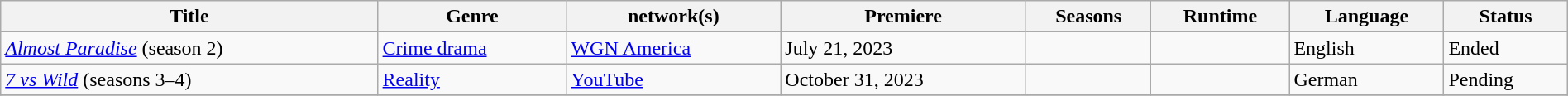<table class="wikitable sortable" style="width:100%;">
<tr>
<th>Title</th>
<th>Genre</th>
<th> network(s)</th>
<th>Premiere</th>
<th>Seasons</th>
<th>Runtime</th>
<th>Language</th>
<th>Status</th>
</tr>
<tr>
<td><em><a href='#'>Almost Paradise</a></em> (season 2)</td>
<td><a href='#'>Crime drama</a></td>
<td><a href='#'>WGN America</a></td>
<td>July 21, 2023</td>
<td></td>
<td></td>
<td>English</td>
<td>Ended</td>
</tr>
<tr>
<td><em><a href='#'>7 vs Wild</a></em> (seasons 3–4)</td>
<td><a href='#'>Reality</a></td>
<td><a href='#'>YouTube</a></td>
<td>October 31, 2023</td>
<td></td>
<td></td>
<td>German</td>
<td>Pending</td>
</tr>
<tr>
</tr>
</table>
